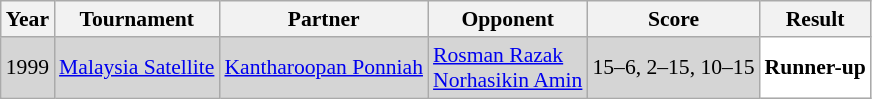<table class="sortable wikitable" style="font-size: 90%;">
<tr>
<th>Year</th>
<th>Tournament</th>
<th>Partner</th>
<th>Opponent</th>
<th>Score</th>
<th>Result</th>
</tr>
<tr style="background:#D5D5D5">
<td align="center">1999</td>
<td align="left"><a href='#'>Malaysia Satellite</a></td>
<td align="left"> <a href='#'>Kantharoopan Ponniah</a></td>
<td align="left"> <a href='#'>Rosman Razak</a> <br>  <a href='#'>Norhasikin Amin</a></td>
<td align="left">15–6, 2–15, 10–15</td>
<td style="text-align:left; background:white"> <strong>Runner-up</strong></td>
</tr>
</table>
